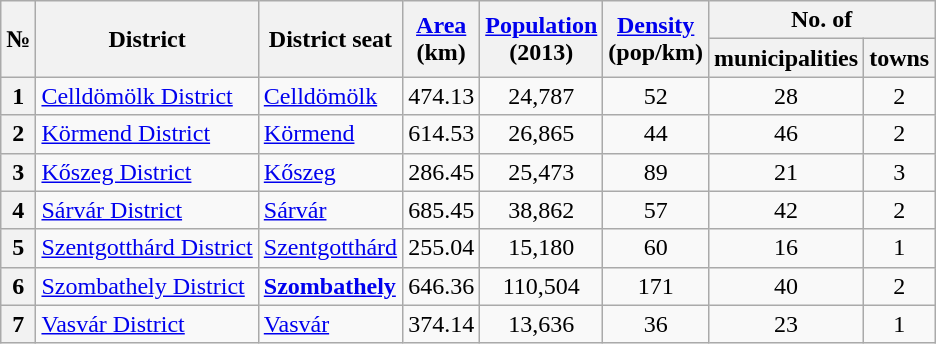<table class="wikitable sortable">
<tr>
<th rowspan=2>№</th>
<th rowspan=2>District</th>
<th rowspan=2>District seat</th>
<th rowspan=2><a href='#'>Area</a><br>(km)</th>
<th rowspan=2><a href='#'>Population</a><br>(2013)</th>
<th rowspan=2><a href='#'>Density</a><br>(pop/km)</th>
<th colspan=2>No. of</th>
</tr>
<tr>
<th>municipalities</th>
<th>towns</th>
</tr>
<tr>
<th>1</th>
<td><a href='#'>Celldömölk District</a></td>
<td><a href='#'>Celldömölk</a></td>
<td>474.13</td>
<td align="center">24,787</td>
<td align="center">52</td>
<td align="center">28</td>
<td align="center">2</td>
</tr>
<tr>
<th>2</th>
<td><a href='#'>Körmend District</a></td>
<td><a href='#'>Körmend</a></td>
<td>614.53</td>
<td align="center">26,865</td>
<td align="center">44</td>
<td align="center">46</td>
<td align="center">2</td>
</tr>
<tr>
<th>3</th>
<td><a href='#'>Kőszeg District</a></td>
<td><a href='#'>Kőszeg</a></td>
<td>286.45</td>
<td align="center">25,473</td>
<td align="center">89</td>
<td align="center">21</td>
<td align="center">3</td>
</tr>
<tr>
<th>4</th>
<td><a href='#'>Sárvár District</a></td>
<td><a href='#'>Sárvár</a></td>
<td>685.45</td>
<td align="center">38,862</td>
<td align="center">57</td>
<td align="center">42</td>
<td align="center">2</td>
</tr>
<tr>
<th>5</th>
<td><a href='#'>Szentgotthárd District</a></td>
<td><a href='#'>Szentgotthárd</a></td>
<td>255.04</td>
<td align="center">15,180</td>
<td align="center">60</td>
<td align="center">16</td>
<td align="center">1</td>
</tr>
<tr>
<th>6</th>
<td><a href='#'>Szombathely District</a></td>
<td><strong><a href='#'>Szombathely</a></strong></td>
<td>646.36</td>
<td align="center">110,504</td>
<td align="center">171</td>
<td align="center">40</td>
<td align="center">2</td>
</tr>
<tr>
<th>7</th>
<td><a href='#'>Vasvár District</a></td>
<td><a href='#'>Vasvár</a></td>
<td>374.14</td>
<td align="center">13,636</td>
<td align="center">36</td>
<td align="center">23</td>
<td align="center">1</td>
</tr>
</table>
